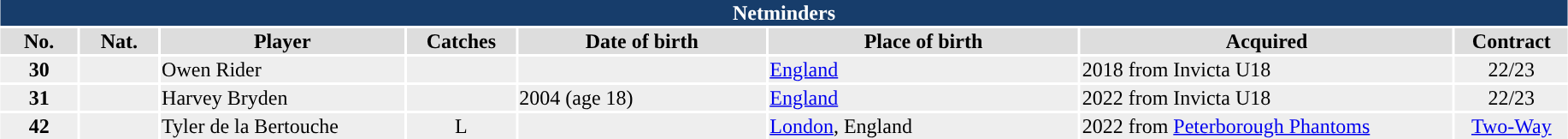<table class="toccolours"  style="width:97%; clear:both; margin:1.5em auto; text-align:center;">
<tr>
<th colspan="10" style="background:#173d6b; color:white;”">Netminders</th>
</tr>
<tr style="background:#ddd;">
<th width=5%>No.</th>
<th width=5%>Nat.</th>
<th !width=22%>Player</th>
<th width=7%>Catches</th>
<th width=16%>Date of birth</th>
<th width=20%>Place of birth</th>
<th width=24%>Acquired</th>
<td><strong>Contract</strong></td>
</tr>
<tr style="background:#eee;">
<td><strong>30</strong></td>
<td></td>
<td align=left>Owen Rider</td>
<td></td>
<td align=left></td>
<td align=left><a href='#'>England</a></td>
<td align=left>2018 from Invicta U18</td>
<td>22/23</td>
</tr>
<tr style="background:#eee;">
<td><strong>31</strong></td>
<td></td>
<td align=left>Harvey Bryden</td>
<td></td>
<td align=left>2004 (age 18)</td>
<td align=left><a href='#'>England</a></td>
<td align=left>2022 from Invicta U18</td>
<td>22/23</td>
</tr>
<tr style="background:#eee;">
<td><strong>42</strong></td>
<td></td>
<td align=left>Tyler de la Bertouche</td>
<td>L</td>
<td align=left></td>
<td align=left><a href='#'>London</a>, England</td>
<td align=left>2022 from <a href='#'>Peterborough Phantoms</a></td>
<td><a href='#'>Two-Way</a></td>
</tr>
</table>
